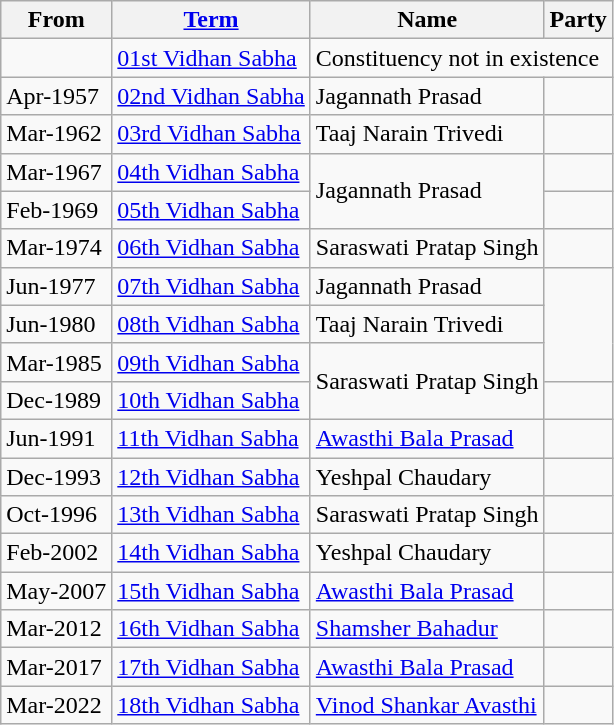<table class="wikitable sortable">
<tr>
<th>From</th>
<th><a href='#'>Term</a></th>
<th>Name</th>
<th colspan=2>Party</th>
</tr>
<tr>
<td></td>
<td><a href='#'>01st Vidhan Sabha</a></td>
<td colspan="4">Constituency not in existence </td>
</tr>
<tr>
<td>Apr-1957</td>
<td><a href='#'>02nd Vidhan Sabha</a></td>
<td>Jagannath  Prasad </td>
<td></td>
</tr>
<tr>
<td>Mar-1962</td>
<td><a href='#'>03rd Vidhan Sabha</a></td>
<td>Taaj  Narain Trivedi </td>
<td></td>
</tr>
<tr>
<td>Mar-1967</td>
<td><a href='#'>04th Vidhan Sabha</a></td>
<td rowspan="2">Jagannath  Prasad </td>
<td></td>
</tr>
<tr>
<td>Feb-1969</td>
<td><a href='#'>05th Vidhan Sabha</a></td>
<td></td>
</tr>
<tr>
<td>Mar-1974</td>
<td><a href='#'>06th Vidhan Sabha</a></td>
<td>Saraswati  Pratap Singh </td>
<td></td>
</tr>
<tr>
<td>Jun-1977</td>
<td><a href='#'>07th Vidhan Sabha</a></td>
<td>Jagannath  Prasad </td>
</tr>
<tr>
<td>Jun-1980</td>
<td><a href='#'>08th Vidhan Sabha</a></td>
<td>Taaj  Narain Trivedi </td>
</tr>
<tr>
<td>Mar-1985</td>
<td><a href='#'>09th Vidhan Sabha</a></td>
<td rowspan="2">Saraswati  Pratap Singh </td>
</tr>
<tr>
<td>Dec-1989</td>
<td><a href='#'>10th Vidhan Sabha</a></td>
<td></td>
</tr>
<tr>
<td>Jun-1991</td>
<td><a href='#'>11th Vidhan Sabha</a></td>
<td><a href='#'>Awasthi Bala Prasad</a></td>
<td></td>
</tr>
<tr>
<td>Dec-1993</td>
<td><a href='#'>12th Vidhan Sabha</a></td>
<td>Yeshpal  Chaudary  </td>
<td></td>
</tr>
<tr>
<td>Oct-1996</td>
<td><a href='#'>13th Vidhan Sabha</a></td>
<td>Saraswati  Pratap Singh  </td>
<td></td>
</tr>
<tr>
<td>Feb-2002</td>
<td><a href='#'>14th Vidhan Sabha</a></td>
<td>Yeshpal  Chaudary </td>
<td></td>
</tr>
<tr>
<td>May-2007</td>
<td><a href='#'>15th Vidhan Sabha</a></td>
<td><a href='#'>Awasthi Bala Prasad</a></td>
<td></td>
</tr>
<tr>
<td>Mar-2012</td>
<td><a href='#'>16th Vidhan Sabha</a></td>
<td><a href='#'>Shamsher Bahadur</a></td>
</tr>
<tr>
<td>Mar-2017</td>
<td><a href='#'>17th Vidhan Sabha</a></td>
<td><a href='#'>Awasthi Bala Prasad</a></td>
<td></td>
</tr>
<tr>
<td>Mar-2022</td>
<td><a href='#'>18th Vidhan Sabha</a></td>
<td><a href='#'>Vinod Shankar Avasthi</a></td>
</tr>
</table>
